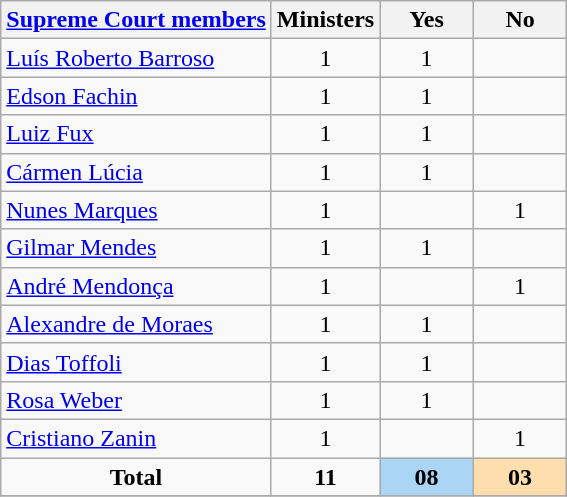<table class="wikitable">
<tr>
<th><a href='#'>Supreme Court members</a></th>
<th width="55pt">Ministers</th>
<th width="55pt">Yes</th>
<th width="55pt">No</th>
</tr>
<tr>
<td align="left"><a href='#'>Luís Roberto Barroso</a></td>
<td align="center">1</td>
<td align="center">1</td>
<td align="center"></td>
</tr>
<tr>
<td align="left"><a href='#'>Edson Fachin</a></td>
<td align="center">1</td>
<td align="center">1</td>
<td align="center"></td>
</tr>
<tr>
<td align="left"><a href='#'>Luiz Fux</a></td>
<td align="center">1</td>
<td align="center">1</td>
<td align="center"></td>
</tr>
<tr>
<td align="left"><a href='#'>Cármen Lúcia</a></td>
<td align="center">1</td>
<td align="center">1</td>
<td align="center"></td>
</tr>
<tr>
<td align="left"><a href='#'>Nunes Marques</a></td>
<td align="center">1</td>
<td align="center"></td>
<td align="center">1</td>
</tr>
<tr>
<td align="left"><a href='#'>Gilmar Mendes</a></td>
<td align="center">1</td>
<td align="center">1</td>
<td align="center"></td>
</tr>
<tr>
<td align="left"><a href='#'>André Mendonça</a></td>
<td align="center">1</td>
<td align="center"></td>
<td align="center">1</td>
</tr>
<tr>
<td align="left"><a href='#'>Alexandre de Moraes</a></td>
<td align="center">1</td>
<td align="center">1</td>
<td align="center"></td>
</tr>
<tr>
<td align="left"><a href='#'>Dias Toffoli</a></td>
<td align="center">1</td>
<td align="center">1</td>
<td align="center"></td>
</tr>
<tr>
<td align="left"><a href='#'>Rosa Weber</a></td>
<td align="center">1</td>
<td align="center">1</td>
<td align="center"></td>
</tr>
<tr>
<td align="left"><a href='#'>Cristiano Zanin</a></td>
<td align="center">1</td>
<td align="center"></td>
<td align="center">1</td>
</tr>
<tr>
<td align="center"><strong>Total</strong></td>
<td align="center"><strong>11</strong></td>
<td align="center" bgcolor="#abd5f5"><strong>08</strong></td>
<td align="center" bgcolor="#FFDEAD"><strong>03</strong></td>
</tr>
<tr>
</tr>
</table>
